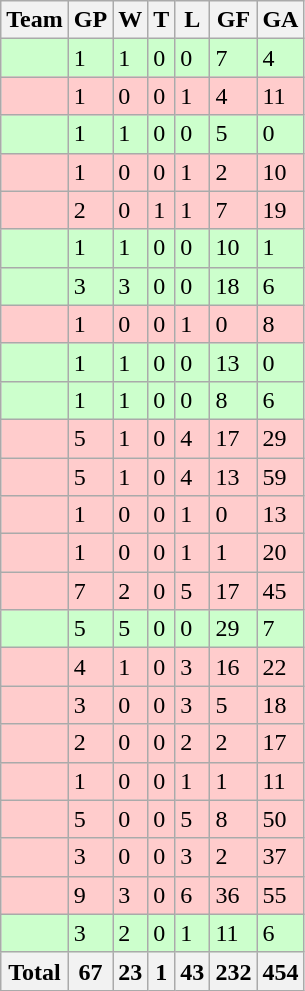<table class="wikitable">
<tr>
<th>Team</th>
<th>GP</th>
<th>W</th>
<th>T</th>
<th>L</th>
<th>GF</th>
<th>GA</th>
</tr>
<tr bgcolor=#CCFFCC>
<td></td>
<td>1</td>
<td>1</td>
<td>0</td>
<td>0</td>
<td>7</td>
<td>4</td>
</tr>
<tr bgcolor=#FFCCCC>
<td></td>
<td>1</td>
<td>0</td>
<td>0</td>
<td>1</td>
<td>4</td>
<td>11</td>
</tr>
<tr bgcolor=#CCFFCC>
<td></td>
<td>1</td>
<td>1</td>
<td>0</td>
<td>0</td>
<td>5</td>
<td>0</td>
</tr>
<tr bgcolor=#FFCCCC>
<td></td>
<td>1</td>
<td>0</td>
<td>0</td>
<td>1</td>
<td>2</td>
<td>10</td>
</tr>
<tr bgcolor=#FFCCCC>
<td></td>
<td>2</td>
<td>0</td>
<td>1</td>
<td>1</td>
<td>7</td>
<td>19</td>
</tr>
<tr bgcolor=#CCFFCC>
<td></td>
<td>1</td>
<td>1</td>
<td>0</td>
<td>0</td>
<td>10</td>
<td>1</td>
</tr>
<tr bgcolor=#CCFFCC>
<td></td>
<td>3</td>
<td>3</td>
<td>0</td>
<td>0</td>
<td>18</td>
<td>6</td>
</tr>
<tr bgcolor=#FFCCCC>
<td></td>
<td>1</td>
<td>0</td>
<td>0</td>
<td>1</td>
<td>0</td>
<td>8</td>
</tr>
<tr bgcolor=#CCFFCC>
<td></td>
<td>1</td>
<td>1</td>
<td>0</td>
<td>0</td>
<td>13</td>
<td>0</td>
</tr>
<tr bgcolor=#CCFFCC>
<td></td>
<td>1</td>
<td>1</td>
<td>0</td>
<td>0</td>
<td>8</td>
<td>6</td>
</tr>
<tr bgcolor=#FFCCCC>
<td></td>
<td>5</td>
<td>1</td>
<td>0</td>
<td>4</td>
<td>17</td>
<td>29</td>
</tr>
<tr bgcolor=#FFCCCC>
<td></td>
<td>5</td>
<td>1</td>
<td>0</td>
<td>4</td>
<td>13</td>
<td>59</td>
</tr>
<tr bgcolor=#FFCCCC>
<td></td>
<td>1</td>
<td>0</td>
<td>0</td>
<td>1</td>
<td>0</td>
<td>13</td>
</tr>
<tr bgcolor=#FFCCCC>
<td></td>
<td>1</td>
<td>0</td>
<td>0</td>
<td>1</td>
<td>1</td>
<td>20</td>
</tr>
<tr bgcolor=#FFCCCC>
<td></td>
<td>7</td>
<td>2</td>
<td>0</td>
<td>5</td>
<td>17</td>
<td>45</td>
</tr>
<tr bgcolor=#CCFFCC>
<td></td>
<td>5</td>
<td>5</td>
<td>0</td>
<td>0</td>
<td>29</td>
<td>7</td>
</tr>
<tr bgcolor=#FFCCCC>
<td></td>
<td>4</td>
<td>1</td>
<td>0</td>
<td>3</td>
<td>16</td>
<td>22</td>
</tr>
<tr bgcolor=#FFCCCC>
<td></td>
<td>3</td>
<td>0</td>
<td>0</td>
<td>3</td>
<td>5</td>
<td>18</td>
</tr>
<tr bgcolor=#FFCCCC>
<td></td>
<td>2</td>
<td>0</td>
<td>0</td>
<td>2</td>
<td>2</td>
<td>17</td>
</tr>
<tr bgcolor=#FFCCCC>
<td></td>
<td>1</td>
<td>0</td>
<td>0</td>
<td>1</td>
<td>1</td>
<td>11</td>
</tr>
<tr bgcolor=#FFCCCC>
<td></td>
<td>5</td>
<td>0</td>
<td>0</td>
<td>5</td>
<td>8</td>
<td>50</td>
</tr>
<tr bgcolor=#FFCCCC>
<td></td>
<td>3</td>
<td>0</td>
<td>0</td>
<td>3</td>
<td>2</td>
<td>37</td>
</tr>
<tr bgcolor=#FFCCCC>
<td></td>
<td>9</td>
<td>3</td>
<td>0</td>
<td>6</td>
<td>36</td>
<td>55</td>
</tr>
<tr bgcolor=#CCFFCC>
<td></td>
<td>3</td>
<td>2</td>
<td>0</td>
<td>1</td>
<td>11</td>
<td>6</td>
</tr>
<tr>
<th>Total</th>
<th>67</th>
<th>23</th>
<th>1</th>
<th>43</th>
<th>232</th>
<th>454</th>
</tr>
</table>
